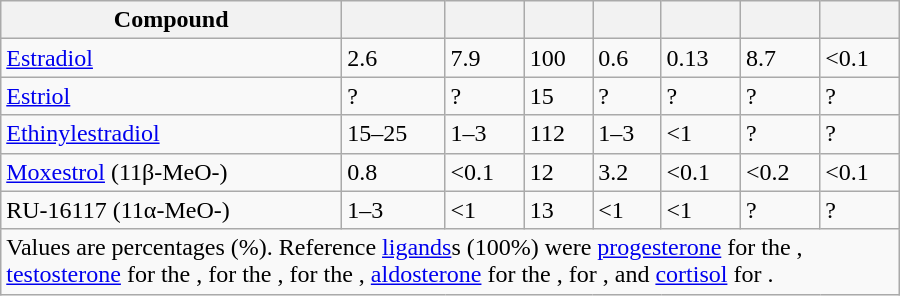<table class="wikitable center sortable mw-collapsible mw-collapsed" style="width:600px; text-align:left; margin-left:auto; margin-right:auto; border:none;">
<tr>
<th>Compound</th>
<th></th>
<th></th>
<th></th>
<th></th>
<th></th>
<th></th>
<th></th>
</tr>
<tr>
<td><a href='#'>Estradiol</a></td>
<td>2.6</td>
<td>7.9</td>
<td>100</td>
<td>0.6</td>
<td>0.13</td>
<td>8.7</td>
<td><0.1</td>
</tr>
<tr>
<td><a href='#'>Estriol</a></td>
<td>?</td>
<td>?</td>
<td>15</td>
<td>?</td>
<td>?</td>
<td>?</td>
<td>?</td>
</tr>
<tr>
<td><a href='#'>Ethinylestradiol</a></td>
<td>15–25</td>
<td>1–3</td>
<td>112</td>
<td>1–3</td>
<td><1</td>
<td>?</td>
<td>?</td>
</tr>
<tr>
<td><a href='#'>Moxestrol</a> (11β-MeO-)</td>
<td>0.8</td>
<td><0.1</td>
<td>12</td>
<td>3.2</td>
<td><0.1</td>
<td><0.2</td>
<td><0.1</td>
</tr>
<tr>
<td>RU-16117 (11α-MeO-)</td>
<td>1–3</td>
<td><1</td>
<td>13</td>
<td><1</td>
<td><1</td>
<td>?</td>
<td>?</td>
</tr>
<tr class="sortbottom">
<td colspan="10" style="width: 1px;">Values are percentages (%). Reference <a href='#'>ligands</a>s (100%) were <a href='#'>progesterone</a> for the , <a href='#'>testosterone</a> for the , <a href='#'></a> for the ,  for the , <a href='#'>aldosterone</a> for the ,  for , and <a href='#'>cortisol</a> for .</td>
</tr>
</table>
